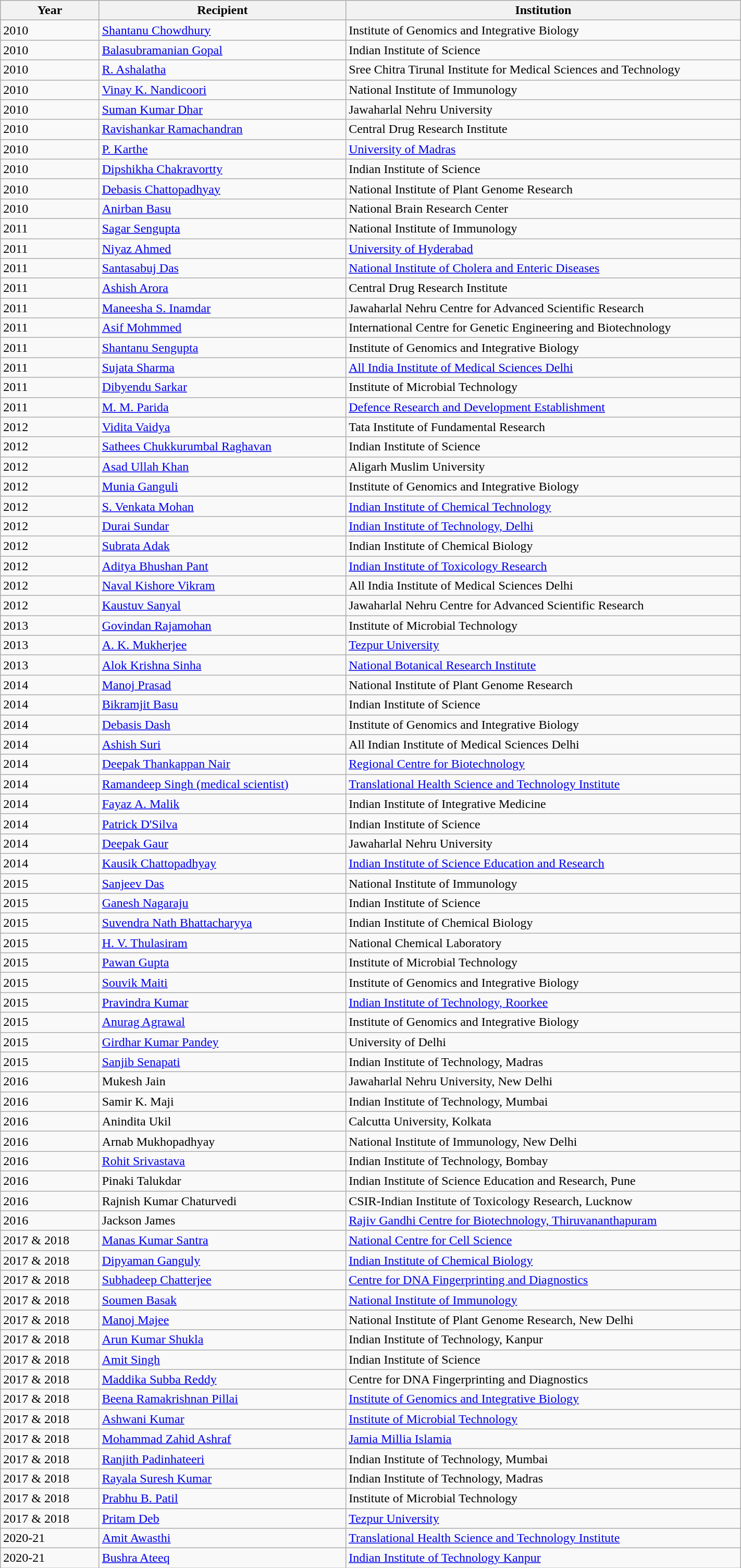<table class="wikitable plainrowheaders sortable" style="width:75%">
<tr>
<th scope="col" style="width:10%">Year</th>
<th scope="col" style="width:25%">Recipient</th>
<th scope="col" style="width:40%">Institution</th>
</tr>
<tr>
<td>2010</td>
<td><a href='#'>Shantanu Chowdhury</a></td>
<td>Institute of Genomics and Integrative Biology</td>
</tr>
<tr>
<td>2010</td>
<td><a href='#'>Balasubramanian Gopal</a></td>
<td>Indian Institute of Science</td>
</tr>
<tr>
<td>2010</td>
<td><a href='#'>R. Ashalatha</a></td>
<td>Sree Chitra Tirunal Institute for Medical Sciences and Technology</td>
</tr>
<tr>
<td>2010</td>
<td><a href='#'>Vinay K. Nandicoori</a></td>
<td>National Institute of Immunology</td>
</tr>
<tr>
<td>2010</td>
<td><a href='#'>Suman Kumar Dhar</a></td>
<td>Jawaharlal Nehru University</td>
</tr>
<tr>
<td>2010</td>
<td><a href='#'>Ravishankar Ramachandran</a></td>
<td>Central Drug Research Institute</td>
</tr>
<tr>
<td>2010</td>
<td><a href='#'>P. Karthe</a></td>
<td><a href='#'>University of Madras</a></td>
</tr>
<tr>
<td>2010</td>
<td><a href='#'>Dipshikha Chakravortty</a></td>
<td>Indian Institute of Science</td>
</tr>
<tr>
<td>2010</td>
<td><a href='#'>Debasis Chattopadhyay</a></td>
<td>National Institute of Plant Genome Research</td>
</tr>
<tr>
<td>2010</td>
<td><a href='#'>Anirban Basu</a></td>
<td>National Brain Research Center</td>
</tr>
<tr>
<td>2011</td>
<td><a href='#'>Sagar Sengupta</a></td>
<td>National Institute of Immunology</td>
</tr>
<tr>
<td>2011</td>
<td><a href='#'>Niyaz Ahmed</a></td>
<td><a href='#'>University of Hyderabad</a></td>
</tr>
<tr>
<td>2011</td>
<td><a href='#'>Santasabuj Das</a></td>
<td><a href='#'>National Institute of Cholera and Enteric Diseases</a></td>
</tr>
<tr>
<td>2011</td>
<td><a href='#'>Ashish Arora</a></td>
<td>Central Drug Research Institute</td>
</tr>
<tr>
<td>2011</td>
<td><a href='#'>Maneesha S. Inamdar</a></td>
<td>Jawaharlal Nehru Centre for Advanced Scientific Research</td>
</tr>
<tr>
<td>2011</td>
<td><a href='#'>Asif Mohmmed</a></td>
<td>International Centre for Genetic Engineering and Biotechnology</td>
</tr>
<tr>
<td>2011</td>
<td><a href='#'>Shantanu Sengupta</a></td>
<td>Institute of Genomics and Integrative Biology</td>
</tr>
<tr>
<td>2011</td>
<td><a href='#'>Sujata Sharma</a></td>
<td><a href='#'>All India Institute of Medical Sciences Delhi</a></td>
</tr>
<tr>
<td>2011</td>
<td><a href='#'>Dibyendu Sarkar</a></td>
<td>Institute of Microbial Technology</td>
</tr>
<tr>
<td>2011</td>
<td><a href='#'>M. M. Parida</a></td>
<td><a href='#'>Defence Research and Development Establishment</a></td>
</tr>
<tr>
<td>2012</td>
<td><a href='#'>Vidita Vaidya</a></td>
<td>Tata Institute of Fundamental Research</td>
</tr>
<tr>
<td>2012</td>
<td><a href='#'>Sathees Chukkurumbal Raghavan</a></td>
<td>Indian Institute of Science</td>
</tr>
<tr>
<td>2012</td>
<td><a href='#'>Asad Ullah Khan</a></td>
<td>Aligarh Muslim University</td>
</tr>
<tr>
<td>2012</td>
<td><a href='#'>Munia Ganguli</a></td>
<td>Institute of Genomics and Integrative Biology</td>
</tr>
<tr>
<td>2012</td>
<td><a href='#'>S. Venkata Mohan</a></td>
<td><a href='#'>Indian Institute of Chemical Technology</a></td>
</tr>
<tr>
<td>2012</td>
<td><a href='#'>Durai Sundar</a></td>
<td><a href='#'>Indian Institute of Technology, Delhi</a></td>
</tr>
<tr>
<td>2012</td>
<td><a href='#'>Subrata Adak</a></td>
<td>Indian Institute of Chemical Biology</td>
</tr>
<tr>
<td>2012</td>
<td><a href='#'>Aditya Bhushan Pant</a></td>
<td><a href='#'>Indian Institute of Toxicology Research</a></td>
</tr>
<tr>
<td>2012</td>
<td><a href='#'>Naval Kishore Vikram</a></td>
<td>All India Institute of Medical Sciences Delhi</td>
</tr>
<tr>
<td>2012</td>
<td><a href='#'>Kaustuv Sanyal</a></td>
<td>Jawaharlal Nehru Centre for Advanced Scientific Research</td>
</tr>
<tr>
<td>2013</td>
<td><a href='#'>Govindan Rajamohan</a></td>
<td>Institute of Microbial Technology</td>
</tr>
<tr>
<td>2013</td>
<td><a href='#'>A. K. Mukherjee</a></td>
<td><a href='#'>Tezpur University</a></td>
</tr>
<tr>
<td>2013</td>
<td><a href='#'>Alok Krishna Sinha</a></td>
<td><a href='#'>National Botanical Research Institute</a></td>
</tr>
<tr>
<td>2014</td>
<td><a href='#'>Manoj Prasad</a></td>
<td>National Institute of Plant Genome Research</td>
</tr>
<tr>
<td>2014</td>
<td><a href='#'>Bikramjit Basu</a></td>
<td>Indian Institute of Science</td>
</tr>
<tr>
<td>2014</td>
<td><a href='#'>Debasis Dash</a></td>
<td>Institute of Genomics and Integrative Biology</td>
</tr>
<tr>
<td>2014</td>
<td><a href='#'>Ashish Suri</a></td>
<td>All Indian Institute of Medical Sciences Delhi</td>
</tr>
<tr>
<td>2014</td>
<td><a href='#'>Deepak Thankappan Nair</a></td>
<td><a href='#'>Regional Centre for Biotechnology</a></td>
</tr>
<tr>
<td>2014</td>
<td><a href='#'>Ramandeep Singh (medical scientist)</a></td>
<td><a href='#'>Translational Health Science and Technology Institute</a></td>
</tr>
<tr>
<td>2014</td>
<td><a href='#'>Fayaz A. Malik</a></td>
<td>Indian Institute of Integrative Medicine</td>
</tr>
<tr>
<td>2014</td>
<td><a href='#'>Patrick D'Silva</a></td>
<td>Indian Institute of Science</td>
</tr>
<tr>
<td>2014</td>
<td><a href='#'>Deepak Gaur</a></td>
<td>Jawaharlal Nehru University</td>
</tr>
<tr>
<td>2014</td>
<td><a href='#'>Kausik Chattopadhyay</a></td>
<td><a href='#'>Indian Institute of Science Education and Research</a></td>
</tr>
<tr>
<td>2015</td>
<td><a href='#'>Sanjeev Das</a></td>
<td>National Institute of Immunology</td>
</tr>
<tr>
<td>2015</td>
<td><a href='#'>Ganesh Nagaraju</a></td>
<td>Indian Institute of Science</td>
</tr>
<tr>
<td>2015</td>
<td><a href='#'>Suvendra Nath Bhattacharyya</a></td>
<td>Indian Institute of Chemical Biology</td>
</tr>
<tr>
<td>2015</td>
<td><a href='#'>H. V. Thulasiram</a></td>
<td>National Chemical Laboratory</td>
</tr>
<tr>
<td>2015</td>
<td><a href='#'>Pawan Gupta</a></td>
<td>Institute of Microbial Technology</td>
</tr>
<tr>
<td>2015</td>
<td><a href='#'>Souvik Maiti</a></td>
<td>Institute of Genomics and Integrative Biology</td>
</tr>
<tr>
<td>2015</td>
<td><a href='#'>Pravindra Kumar</a></td>
<td><a href='#'>Indian Institute of Technology, Roorkee</a></td>
</tr>
<tr>
<td>2015</td>
<td><a href='#'>Anurag Agrawal</a></td>
<td>Institute of Genomics and Integrative Biology</td>
</tr>
<tr>
<td>2015</td>
<td><a href='#'>Girdhar Kumar Pandey</a></td>
<td>University of Delhi</td>
</tr>
<tr>
<td>2015</td>
<td><a href='#'>Sanjib Senapati</a></td>
<td>Indian Institute of Technology, Madras</td>
</tr>
<tr>
<td>2016</td>
<td>Mukesh Jain</td>
<td>Jawaharlal Nehru University, New Delhi</td>
</tr>
<tr>
<td>2016</td>
<td>Samir K. Maji</td>
<td>Indian Institute of Technology, Mumbai</td>
</tr>
<tr>
<td>2016</td>
<td>Anindita Ukil</td>
<td>Calcutta University, Kolkata</td>
</tr>
<tr>
<td>2016</td>
<td>Arnab Mukhopadhyay</td>
<td>National Institute of Immunology, New Delhi</td>
</tr>
<tr>
<td>2016</td>
<td><a href='#'>Rohit Srivastava</a></td>
<td>Indian Institute of Technology, Bombay</td>
</tr>
<tr>
<td>2016</td>
<td>Pinaki Talukdar</td>
<td>Indian Institute of Science Education and Research, Pune</td>
</tr>
<tr>
<td>2016</td>
<td>Rajnish Kumar Chaturvedi</td>
<td>CSIR-Indian Institute of Toxicology Research, Lucknow</td>
</tr>
<tr>
<td>2016</td>
<td>Jackson James</td>
<td><a href='#'>Rajiv Gandhi Centre for Biotechnology, Thiruvananthapuram</a></td>
</tr>
<tr>
<td>2017 & 2018</td>
<td><a href='#'>Manas Kumar Santra</a></td>
<td><a href='#'>National Centre for Cell Science</a></td>
</tr>
<tr>
<td>2017 & 2018</td>
<td><a href='#'>Dipyaman Ganguly</a></td>
<td><a href='#'>Indian Institute of Chemical Biology</a></td>
</tr>
<tr>
<td>2017 & 2018</td>
<td><a href='#'>Subhadeep Chatterjee</a></td>
<td><a href='#'>Centre for DNA Fingerprinting and Diagnostics</a></td>
</tr>
<tr>
<td>2017 & 2018</td>
<td><a href='#'>Soumen Basak</a></td>
<td><a href='#'>National Institute of Immunology</a></td>
</tr>
<tr>
<td>2017 & 2018</td>
<td><a href='#'>Manoj Majee</a></td>
<td>National Institute of Plant Genome Research, New Delhi</td>
</tr>
<tr>
<td>2017 & 2018</td>
<td><a href='#'>Arun Kumar Shukla</a></td>
<td>Indian Institute of Technology, Kanpur</td>
</tr>
<tr>
<td>2017 & 2018</td>
<td><a href='#'>Amit Singh</a></td>
<td>Indian Institute of Science</td>
</tr>
<tr>
<td>2017 & 2018</td>
<td><a href='#'>Maddika Subba Reddy</a></td>
<td>Centre for DNA Fingerprinting and Diagnostics</td>
</tr>
<tr>
<td>2017 & 2018</td>
<td><a href='#'>Beena Ramakrishnan Pillai</a></td>
<td><a href='#'>Institute of Genomics and Integrative Biology</a></td>
</tr>
<tr>
<td>2017 & 2018</td>
<td><a href='#'>Ashwani Kumar</a></td>
<td><a href='#'>Institute of Microbial Technology</a></td>
</tr>
<tr>
<td>2017 & 2018</td>
<td><a href='#'>Mohammad Zahid Ashraf</a></td>
<td><a href='#'>Jamia Millia Islamia</a></td>
</tr>
<tr>
<td>2017 & 2018</td>
<td><a href='#'>Ranjith Padinhateeri</a></td>
<td>Indian Institute of Technology, Mumbai</td>
</tr>
<tr>
<td>2017 & 2018</td>
<td><a href='#'>Rayala Suresh Kumar</a></td>
<td>Indian Institute of Technology, Madras</td>
</tr>
<tr>
<td>2017 & 2018</td>
<td><a href='#'>Prabhu B. Patil</a></td>
<td>Institute of Microbial Technology</td>
</tr>
<tr>
<td>2017 & 2018</td>
<td><a href='#'>Pritam Deb</a></td>
<td><a href='#'>Tezpur University</a></td>
</tr>
<tr>
<td>2020-21</td>
<td><a href='#'>Amit Awasthi </a></td>
<td><a href='#'>Translational Health Science and Technology Institute</a></td>
</tr>
<tr>
<td>2020-21</td>
<td><a href='#'>Bushra Ateeq</a></td>
<td><a href='#'>Indian Institute of Technology Kanpur</a></td>
</tr>
</table>
